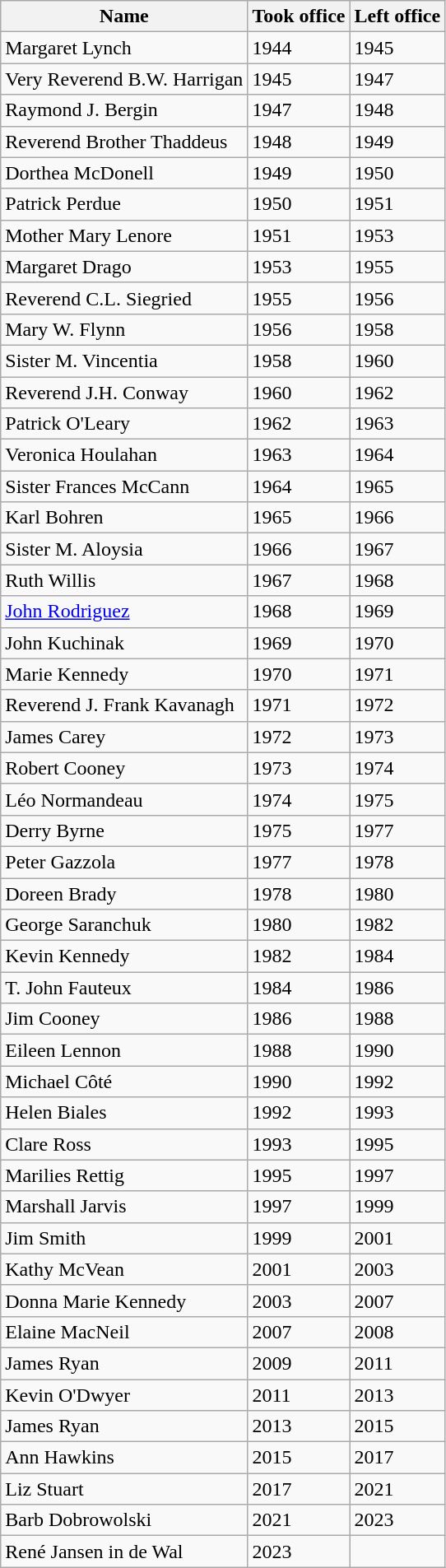<table class="wikitable">
<tr>
<th colspan=1>Name</th>
<th>Took office</th>
<th>Left office</th>
</tr>
<tr>
<td>Margaret Lynch</td>
<td>1944</td>
<td>1945</td>
</tr>
<tr>
<td>Very Reverend B.W. Harrigan</td>
<td>1945</td>
<td>1947</td>
</tr>
<tr>
<td>Raymond J. Bergin</td>
<td>1947</td>
<td>1948</td>
</tr>
<tr>
<td>Reverend Brother Thaddeus</td>
<td>1948</td>
<td>1949</td>
</tr>
<tr>
<td>Dorthea McDonell</td>
<td>1949</td>
<td>1950</td>
</tr>
<tr>
<td>Patrick Perdue</td>
<td>1950</td>
<td>1951</td>
</tr>
<tr>
<td>Mother Mary Lenore</td>
<td>1951</td>
<td>1953</td>
</tr>
<tr>
<td>Margaret Drago</td>
<td>1953</td>
<td>1955</td>
</tr>
<tr>
<td>Reverend C.L. Siegried</td>
<td>1955</td>
<td>1956</td>
</tr>
<tr>
<td>Mary W. Flynn</td>
<td>1956</td>
<td>1958</td>
</tr>
<tr>
<td>Sister M. Vincentia</td>
<td>1958</td>
<td>1960</td>
</tr>
<tr>
<td>Reverend J.H. Conway</td>
<td>1960</td>
<td>1962</td>
</tr>
<tr>
<td>Patrick O'Leary</td>
<td>1962</td>
<td>1963</td>
</tr>
<tr>
<td>Veronica Houlahan</td>
<td>1963</td>
<td>1964</td>
</tr>
<tr>
<td>Sister Frances McCann</td>
<td>1964</td>
<td>1965</td>
</tr>
<tr>
<td>Karl Bohren</td>
<td>1965</td>
<td>1966</td>
</tr>
<tr>
<td>Sister M. Aloysia</td>
<td>1966</td>
<td>1967</td>
</tr>
<tr>
<td>Ruth Willis</td>
<td>1967</td>
<td>1968</td>
</tr>
<tr>
<td><a href='#'>John Rodriguez</a></td>
<td>1968</td>
<td>1969</td>
</tr>
<tr>
<td>John Kuchinak</td>
<td>1969</td>
<td>1970</td>
</tr>
<tr>
<td>Marie Kennedy</td>
<td>1970</td>
<td>1971</td>
</tr>
<tr>
<td>Reverend J. Frank Kavanagh</td>
<td>1971</td>
<td>1972</td>
</tr>
<tr>
<td>James Carey</td>
<td>1972</td>
<td>1973</td>
</tr>
<tr>
<td>Robert Cooney</td>
<td>1973</td>
<td>1974</td>
</tr>
<tr>
<td>Léo Normandeau</td>
<td>1974</td>
<td>1975</td>
</tr>
<tr>
<td>Derry Byrne</td>
<td>1975</td>
<td>1977</td>
</tr>
<tr>
<td>Peter Gazzola</td>
<td>1977</td>
<td>1978</td>
</tr>
<tr>
<td>Doreen Brady</td>
<td>1978</td>
<td>1980</td>
</tr>
<tr>
<td>George Saranchuk</td>
<td>1980</td>
<td>1982</td>
</tr>
<tr>
<td>Kevin Kennedy</td>
<td>1982</td>
<td>1984</td>
</tr>
<tr>
<td>T. John Fauteux</td>
<td>1984</td>
<td>1986</td>
</tr>
<tr>
<td>Jim Cooney</td>
<td>1986</td>
<td>1988</td>
</tr>
<tr>
<td>Eileen Lennon</td>
<td>1988</td>
<td>1990</td>
</tr>
<tr>
<td>Michael Côté</td>
<td>1990</td>
<td>1992</td>
</tr>
<tr>
<td>Helen Biales</td>
<td>1992</td>
<td>1993</td>
</tr>
<tr>
<td>Clare Ross</td>
<td>1993</td>
<td>1995</td>
</tr>
<tr>
<td>Marilies Rettig</td>
<td>1995</td>
<td>1997</td>
</tr>
<tr>
<td>Marshall Jarvis</td>
<td>1997</td>
<td>1999</td>
</tr>
<tr>
<td>Jim Smith</td>
<td>1999</td>
<td>2001</td>
</tr>
<tr>
<td>Kathy McVean</td>
<td>2001</td>
<td>2003</td>
</tr>
<tr>
<td>Donna Marie Kennedy</td>
<td>2003</td>
<td>2007</td>
</tr>
<tr>
<td>Elaine MacNeil</td>
<td>2007</td>
<td>2008</td>
</tr>
<tr>
<td>James Ryan</td>
<td>2009</td>
<td>2011</td>
</tr>
<tr>
<td>Kevin O'Dwyer</td>
<td>2011</td>
<td>2013</td>
</tr>
<tr>
<td>James Ryan</td>
<td>2013</td>
<td>2015</td>
</tr>
<tr>
<td>Ann Hawkins</td>
<td>2015</td>
<td>2017</td>
</tr>
<tr>
<td>Liz Stuart</td>
<td>2017</td>
<td>2021</td>
</tr>
<tr>
<td>Barb Dobrowolski</td>
<td>2021</td>
<td>2023</td>
</tr>
<tr>
<td>René Jansen in de Wal</td>
<td>2023</td>
<td></td>
</tr>
</table>
